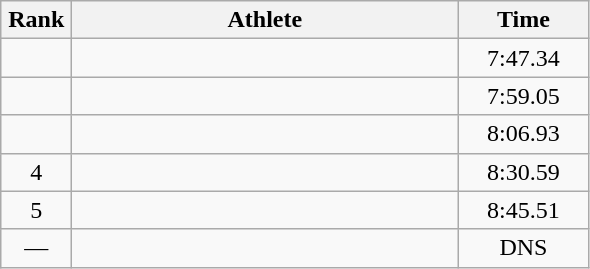<table class=wikitable style="text-align:center">
<tr>
<th width=40>Rank</th>
<th width=250>Athlete</th>
<th width=80>Time</th>
</tr>
<tr>
<td></td>
<td align=left></td>
<td>7:47.34</td>
</tr>
<tr>
<td></td>
<td align=left></td>
<td>7:59.05</td>
</tr>
<tr>
<td></td>
<td align=left></td>
<td>8:06.93</td>
</tr>
<tr>
<td>4</td>
<td align=left></td>
<td>8:30.59</td>
</tr>
<tr>
<td>5</td>
<td align=left></td>
<td>8:45.51</td>
</tr>
<tr>
<td>—</td>
<td align=left></td>
<td>DNS</td>
</tr>
</table>
